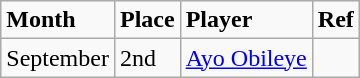<table class="wikitable">
<tr>
<td><strong>Month</strong></td>
<td><strong>Place</strong></td>
<td><strong>Player</strong></td>
<td><strong>Ref</strong></td>
</tr>
<tr>
<td>September</td>
<td>2nd</td>
<td> <a href='#'>Ayo Obileye</a></td>
<td></td>
</tr>
</table>
